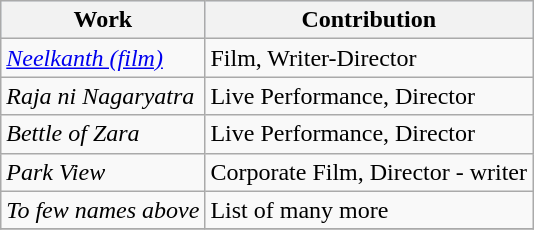<table class="wikitable">
<tr style="background:#d1e4fd;">
<th>Work</th>
<th>Contribution</th>
</tr>
<tr>
<td><em><a href='#'>Neelkanth (film)</a></em></td>
<td>Film, Writer-Director</td>
</tr>
<tr>
<td><em>Raja ni Nagaryatra</em></td>
<td>Live Performance, Director</td>
</tr>
<tr>
<td><em>Bettle of Zara</em></td>
<td>Live Performance, Director</td>
</tr>
<tr>
<td><em>Park View</em></td>
<td>Corporate Film, Director - writer</td>
</tr>
<tr>
<td><em>To few names above</em></td>
<td>List of many more</td>
</tr>
<tr>
</tr>
</table>
